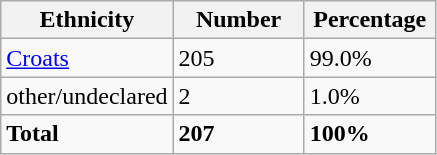<table class="wikitable">
<tr>
<th width="100px">Ethnicity</th>
<th width="80px">Number</th>
<th width="80px">Percentage</th>
</tr>
<tr>
<td><a href='#'>Croats</a></td>
<td>205</td>
<td>99.0%</td>
</tr>
<tr>
<td>other/undeclared</td>
<td>2</td>
<td>1.0%</td>
</tr>
<tr>
<td><strong>Total</strong></td>
<td><strong>207</strong></td>
<td><strong>100%</strong></td>
</tr>
</table>
